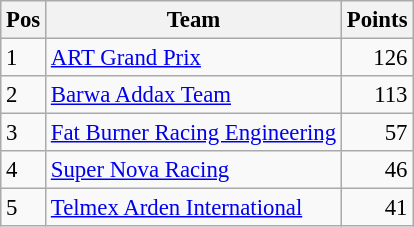<table class="wikitable" style="font-size: 95%;">
<tr>
<th>Pos</th>
<th>Team</th>
<th>Points</th>
</tr>
<tr>
<td>1</td>
<td> <a href='#'>ART Grand Prix</a></td>
<td align="right">126</td>
</tr>
<tr>
<td>2</td>
<td> <a href='#'>Barwa Addax Team</a></td>
<td align="right">113</td>
</tr>
<tr>
<td>3</td>
<td> <a href='#'>Fat Burner Racing Engineering</a></td>
<td align="right">57</td>
</tr>
<tr>
<td>4</td>
<td> <a href='#'>Super Nova Racing</a></td>
<td align="right">46</td>
</tr>
<tr>
<td>5</td>
<td> <a href='#'>Telmex Arden International</a></td>
<td align="right">41</td>
</tr>
</table>
